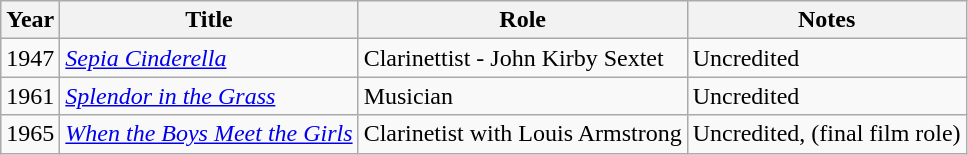<table class="wikitable">
<tr>
<th>Year</th>
<th>Title</th>
<th>Role</th>
<th>Notes</th>
</tr>
<tr>
<td>1947</td>
<td><em><a href='#'>Sepia Cinderella</a></em></td>
<td>Clarinettist - John Kirby Sextet</td>
<td>Uncredited</td>
</tr>
<tr>
<td>1961</td>
<td><em><a href='#'>Splendor in the Grass</a></em></td>
<td>Musician</td>
<td>Uncredited</td>
</tr>
<tr>
<td>1965</td>
<td><em><a href='#'>When the Boys Meet the Girls</a></em></td>
<td>Clarinetist with Louis Armstrong</td>
<td>Uncredited, (final film role)</td>
</tr>
</table>
